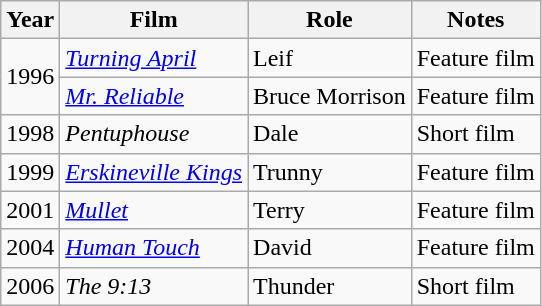<table class="wikitable">
<tr>
<th>Year</th>
<th>Film</th>
<th>Role</th>
<th>Notes</th>
</tr>
<tr>
<td rowspan= 2>1996</td>
<td><em><a href='#'>Turning April</a></em></td>
<td>Leif</td>
<td>Feature film</td>
</tr>
<tr>
<td><em><a href='#'>Mr. Reliable</a></em></td>
<td>Bruce Morrison</td>
<td>Feature film</td>
</tr>
<tr>
<td>1998</td>
<td><em>Pentuphouse</em></td>
<td>Dale</td>
<td>Short film</td>
</tr>
<tr>
<td>1999</td>
<td><em><a href='#'>Erskineville Kings</a></em></td>
<td>Trunny</td>
<td>Feature film</td>
</tr>
<tr>
<td rowspan= 1>2001</td>
<td><em><a href='#'>Mullet</a></em></td>
<td>Terry</td>
<td>Feature film</td>
</tr>
<tr>
<td>2004</td>
<td><em><a href='#'>Human Touch</a></em></td>
<td>David</td>
<td>Feature film</td>
</tr>
<tr>
<td>2006</td>
<td><em>The 9:13</em></td>
<td>Thunder</td>
<td>Short film</td>
</tr>
</table>
